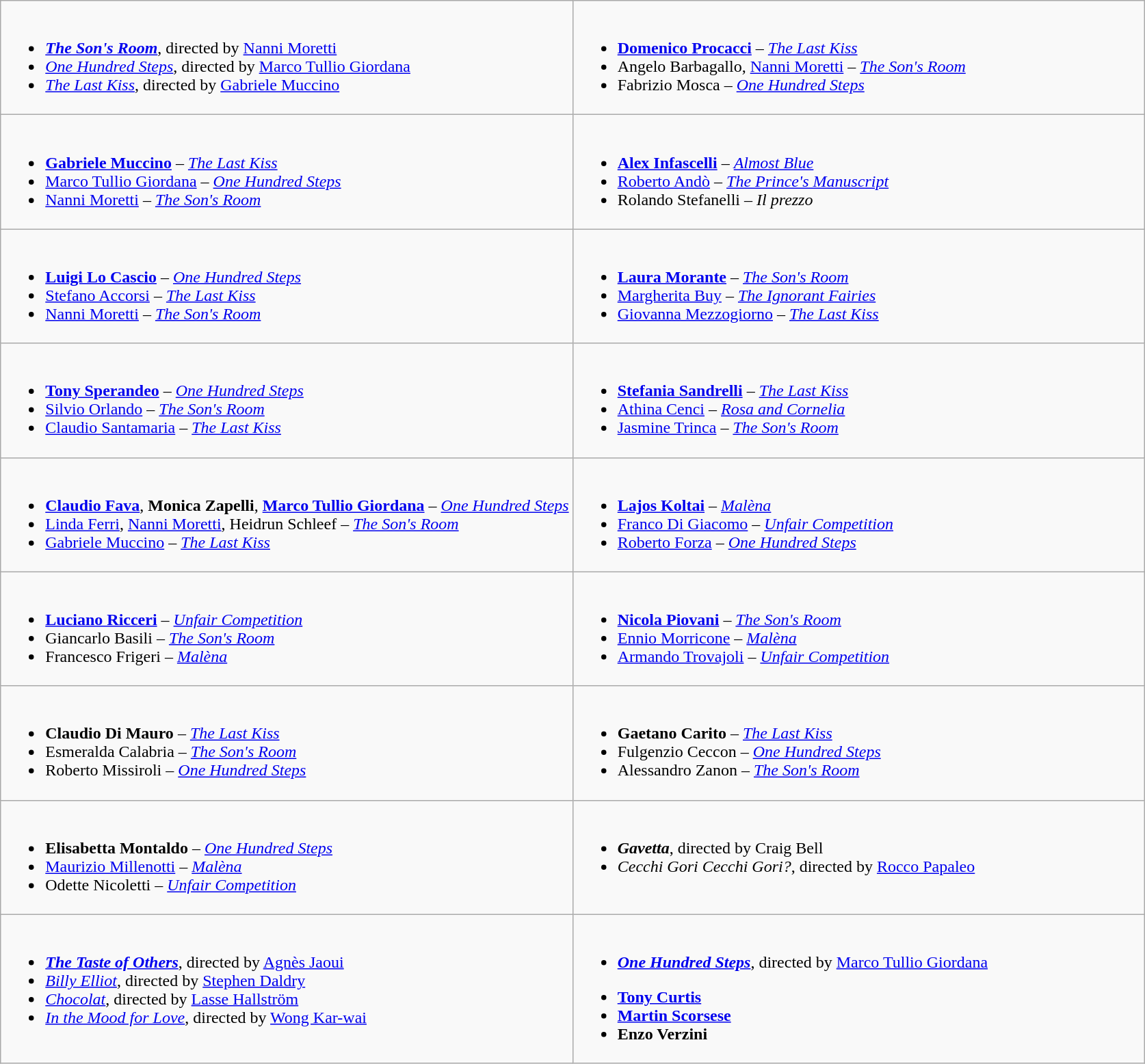<table class="wikitable" role="presentation">
<tr>
<td style="vertical-align:top; width:50%;"><br><ul><li><strong><em><a href='#'>The Son's Room</a></em></strong>, directed by <a href='#'>Nanni Moretti</a></li><li><em><a href='#'>One Hundred Steps</a></em>, directed by <a href='#'>Marco Tullio Giordana</a></li><li><em><a href='#'>The Last Kiss</a></em>, directed by <a href='#'>Gabriele Muccino</a></li></ul></td>
<td style="vertical-align:top; width:50%;"><br><ul><li><strong><a href='#'>Domenico Procacci</a></strong> – <em><a href='#'>The Last Kiss</a></em></li><li>Angelo Barbagallo, <a href='#'>Nanni Moretti</a>  – <em><a href='#'>The Son's Room</a></em></li><li>Fabrizio Mosca – <em><a href='#'>One Hundred Steps</a></em></li></ul></td>
</tr>
<tr>
<td style="vertical-align:top; width:50%;"><br><ul><li><strong><a href='#'>Gabriele Muccino</a></strong> – <em><a href='#'>The Last Kiss</a></em></li><li><a href='#'>Marco Tullio Giordana</a> – <em><a href='#'>One Hundred Steps</a></em></li><li><a href='#'>Nanni Moretti</a> – <em><a href='#'>The Son's Room</a></em></li></ul></td>
<td style="vertical-align:top; width:50%;"><br><ul><li><strong><a href='#'>Alex Infascelli</a></strong> – <em><a href='#'>Almost Blue</a></em></li><li><a href='#'>Roberto Andò</a> – <em><a href='#'>The Prince's Manuscript</a></em></li><li>Rolando Stefanelli – <em>Il prezzo</em></li></ul></td>
</tr>
<tr>
<td style="vertical-align:top; width:50%;"><br><ul><li><strong><a href='#'>Luigi Lo Cascio</a></strong> – <em><a href='#'>One Hundred Steps</a></em></li><li><a href='#'>Stefano Accorsi</a> – <em><a href='#'>The Last Kiss</a></em></li><li><a href='#'>Nanni Moretti</a> – <em><a href='#'>The Son's Room</a></em></li></ul></td>
<td style="vertical-align:top; width:50%;"><br><ul><li><strong><a href='#'>Laura Morante</a></strong> – <em><a href='#'>The Son's Room</a></em></li><li><a href='#'>Margherita Buy</a> – <em><a href='#'>The Ignorant Fairies</a></em></li><li><a href='#'>Giovanna Mezzogiorno</a> – <em><a href='#'>The Last Kiss</a></em></li></ul></td>
</tr>
<tr>
<td style="vertical-align:top; width:50%;"><br><ul><li><strong><a href='#'>Tony Sperandeo</a></strong> – <em><a href='#'>One Hundred Steps</a></em></li><li><a href='#'>Silvio Orlando</a> – <em><a href='#'>The Son's Room</a></em></li><li><a href='#'>Claudio Santamaria</a> – <em><a href='#'>The Last Kiss</a></em></li></ul></td>
<td style="vertical-align:top; width:50%;"><br><ul><li><strong><a href='#'>Stefania Sandrelli</a></strong> – <em><a href='#'>The Last Kiss</a></em></li><li><a href='#'>Athina Cenci</a> – <em><a href='#'>Rosa and Cornelia</a></em></li><li><a href='#'>Jasmine Trinca</a> – <em><a href='#'>The Son's Room</a></em></li></ul></td>
</tr>
<tr>
<td style="vertical-align:top; width:50%;"><br><ul><li><strong><a href='#'>Claudio Fava</a></strong>, <strong>Monica Zapelli</strong>, <strong><a href='#'>Marco Tullio Giordana</a></strong> – <em><a href='#'>One Hundred Steps</a></em></li><li><a href='#'>Linda Ferri</a>, <a href='#'>Nanni Moretti</a>, Heidrun Schleef – <em><a href='#'>The Son's Room</a></em></li><li><a href='#'>Gabriele Muccino</a> – <em><a href='#'>The Last Kiss</a></em></li></ul></td>
<td style="vertical-align:top; width:50%;"><br><ul><li><strong><a href='#'>Lajos Koltai</a></strong> – <em><a href='#'>Malèna</a></em></li><li><a href='#'>Franco Di Giacomo</a> – <em><a href='#'>Unfair Competition</a></em></li><li><a href='#'>Roberto Forza</a> – <em><a href='#'>One Hundred Steps</a></em></li></ul></td>
</tr>
<tr>
<td style="vertical-align:top; width:50%;"><br><ul><li><strong><a href='#'>Luciano Ricceri</a></strong> – <em><a href='#'>Unfair Competition</a></em></li><li>Giancarlo Basili  – <em><a href='#'>The Son's Room</a></em></li><li>Francesco Frigeri  – <em><a href='#'>Malèna</a></em></li></ul></td>
<td style="vertical-align:top; width:50%;"><br><ul><li><strong><a href='#'>Nicola Piovani</a></strong> – <em><a href='#'>The Son's Room</a></em></li><li><a href='#'>Ennio Morricone</a> – <em><a href='#'>Malèna</a></em></li><li><a href='#'>Armando Trovajoli</a> – <em><a href='#'>Unfair Competition</a></em></li></ul></td>
</tr>
<tr>
<td style="vertical-align:top; width:50%;"><br><ul><li><strong>Claudio Di Mauro</strong> – <em><a href='#'>The Last Kiss</a></em></li><li>Esmeralda Calabria – <em><a href='#'>The Son's Room</a></em></li><li>Roberto Missiroli – <em><a href='#'>One Hundred Steps</a></em></li></ul></td>
<td style="vertical-align:top; width:50%;"><br><ul><li><strong>Gaetano Carito</strong> – <em><a href='#'>The Last Kiss</a></em></li><li>Fulgenzio Ceccon – <em><a href='#'>One Hundred Steps</a></em></li><li>Alessandro Zanon – <em><a href='#'>The Son's Room</a></em></li></ul></td>
</tr>
<tr>
<td style="vertical-align:top; width:50%;"><br><ul><li><strong>Elisabetta Montaldo</strong> – <em><a href='#'>One Hundred Steps</a></em></li><li><a href='#'>Maurizio Millenotti</a> – <em><a href='#'>Malèna</a></em></li><li>Odette Nicoletti  – <em><a href='#'>Unfair Competition</a></em></li></ul></td>
<td style="vertical-align:top; width:50%;"><br><ul><li><strong><em>Gavetta</em></strong>, directed by Craig Bell</li><li><em>Cecchi Gori Cecchi Gori?</em>, directed by <a href='#'>Rocco Papaleo</a></li></ul></td>
</tr>
<tr>
<td style="vertical-align:top; width:50%;"><br><ul><li><strong><em><a href='#'>The Taste of Others</a></em></strong>, directed by <a href='#'>Agnès Jaoui</a></li><li><em><a href='#'>Billy Elliot</a></em>, directed by <a href='#'>Stephen Daldry</a></li><li><em><a href='#'>Chocolat</a></em>, directed by <a href='#'>Lasse Hallström</a></li><li><em><a href='#'>In the Mood for Love</a></em>, directed by <a href='#'>Wong Kar-wai</a></li></ul></td>
<td style="vertical-align:top; width:50%;"><br><ul><li><strong><em><a href='#'>One Hundred Steps</a></em></strong>, directed by <a href='#'>Marco Tullio Giordana</a></li></ul>
<ul><li><strong><a href='#'>Tony Curtis</a></strong></li><li><strong><a href='#'>Martin Scorsese</a></strong></li><li><strong>Enzo Verzini</strong></li></ul></td>
</tr>
</table>
